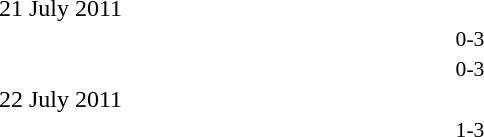<table style="width:50%;" cellspacing="1">
<tr>
<th width=15%></th>
<th width=10%></th>
<th width=15%></th>
</tr>
<tr>
<td>21 July 2011</td>
</tr>
<tr style=font-size:90%>
<td align=right></td>
<td align=center>0-3</td>
<td></td>
</tr>
<tr style=font-size:90%>
<td align=right></td>
<td align=center>0-3</td>
<td></td>
</tr>
<tr>
<td>22 July 2011</td>
</tr>
<tr style=font-size:90%>
<td align=right></td>
<td align=center>1-3</td>
<td></td>
</tr>
</table>
